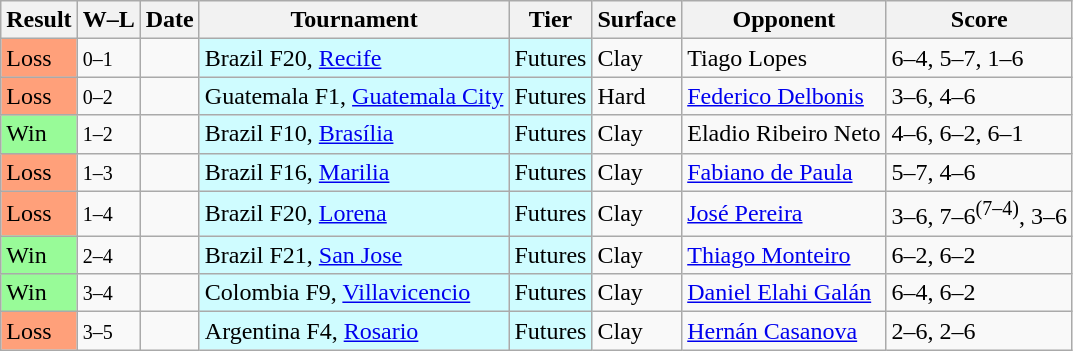<table class="sortable wikitable">
<tr>
<th>Result</th>
<th class="unsortable">W–L</th>
<th>Date</th>
<th>Tournament</th>
<th>Tier</th>
<th>Surface</th>
<th>Opponent</th>
<th class="unsortable">Score</th>
</tr>
<tr>
<td bgcolor=FFA07A>Loss</td>
<td><small>0–1</small></td>
<td></td>
<td style="background:#cffcff;">Brazil F20, <a href='#'>Recife</a></td>
<td style="background:#cffcff;">Futures</td>
<td>Clay</td>
<td> Tiago Lopes</td>
<td>6–4, 5–7, 1–6</td>
</tr>
<tr>
<td bgcolor=FFA07A>Loss</td>
<td><small>0–2</small></td>
<td></td>
<td style="background:#cffcff;">Guatemala F1, <a href='#'>Guatemala City</a></td>
<td style="background:#cffcff;">Futures</td>
<td>Hard</td>
<td> <a href='#'>Federico Delbonis</a></td>
<td>3–6, 4–6</td>
</tr>
<tr>
<td bgcolor=98FB98>Win</td>
<td><small>1–2</small></td>
<td></td>
<td style="background:#cffcff;">Brazil F10, <a href='#'>Brasília</a></td>
<td style="background:#cffcff;">Futures</td>
<td>Clay</td>
<td> Eladio Ribeiro Neto</td>
<td>4–6, 6–2, 6–1</td>
</tr>
<tr>
<td bgcolor=FFA07A>Loss</td>
<td><small>1–3</small></td>
<td></td>
<td style="background:#cffcff;">Brazil F16, <a href='#'>Marilia</a></td>
<td style="background:#cffcff;">Futures</td>
<td>Clay</td>
<td> <a href='#'>Fabiano de Paula</a></td>
<td>5–7, 4–6</td>
</tr>
<tr>
<td bgcolor=FFA07A>Loss</td>
<td><small>1–4</small></td>
<td></td>
<td style="background:#cffcff;">Brazil F20, <a href='#'>Lorena</a></td>
<td style="background:#cffcff;">Futures</td>
<td>Clay</td>
<td> <a href='#'>José Pereira</a></td>
<td>3–6, 7–6<sup>(7–4)</sup>, 3–6</td>
</tr>
<tr>
<td bgcolor=98FB98>Win</td>
<td><small>2–4</small></td>
<td></td>
<td style="background:#cffcff;">Brazil F21, <a href='#'>San Jose</a></td>
<td style="background:#cffcff;">Futures</td>
<td>Clay</td>
<td> <a href='#'>Thiago Monteiro</a></td>
<td>6–2, 6–2</td>
</tr>
<tr>
<td bgcolor=98FB98>Win</td>
<td><small>3–4</small></td>
<td></td>
<td style="background:#cffcff;">Colombia F9, <a href='#'>Villavicencio</a></td>
<td style="background:#cffcff;">Futures</td>
<td>Clay</td>
<td> <a href='#'>Daniel Elahi Galán</a></td>
<td>6–4, 6–2</td>
</tr>
<tr>
<td bgcolor=FFA07A>Loss</td>
<td><small>3–5</small></td>
<td></td>
<td style="background:#cffcff;">Argentina F4, <a href='#'>Rosario</a></td>
<td style="background:#cffcff;">Futures</td>
<td>Clay</td>
<td> <a href='#'>Hernán Casanova</a></td>
<td>2–6, 2–6</td>
</tr>
</table>
